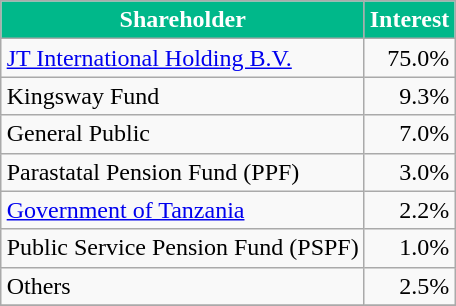<table class="wikitable" style="margin:1em auto;">
<tr>
<th style="background: #00B88A; color:white;">Shareholder</th>
<th style="background: #00B88A; color:white;">Interest</th>
</tr>
<tr>
<td><a href='#'>JT International Holding B.V.</a></td>
<td align=right>75.0%</td>
</tr>
<tr>
<td>Kingsway Fund</td>
<td align=right>9.3%</td>
</tr>
<tr>
<td>General Public</td>
<td align=right>7.0%</td>
</tr>
<tr>
<td>Parastatal Pension Fund (PPF)</td>
<td align=right>3.0%</td>
</tr>
<tr>
<td><a href='#'>Government of Tanzania</a></td>
<td align=right>2.2%</td>
</tr>
<tr>
<td>Public Service Pension Fund (PSPF)</td>
<td align=right>1.0%</td>
</tr>
<tr>
<td>Others</td>
<td align=right>2.5%</td>
</tr>
<tr>
</tr>
</table>
